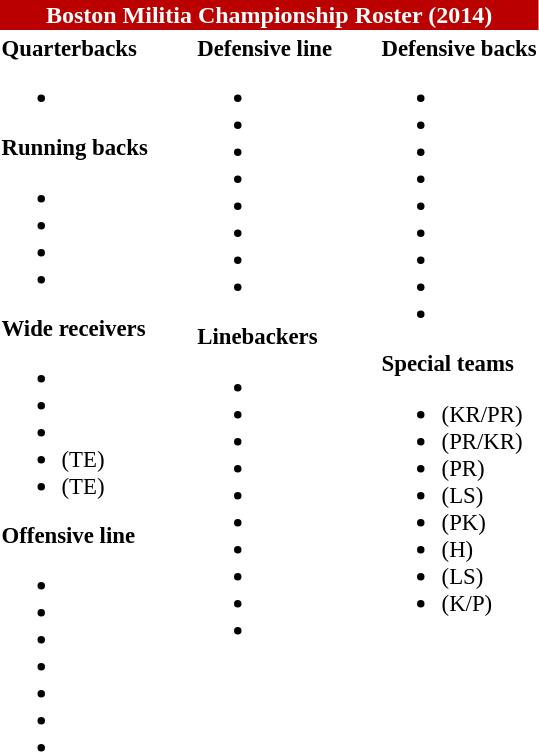<table class="toccolours" style="text-align: left;">
<tr>
<th colspan="7" style="text-align:center; background-color:#BB0000; color:white;"><strong>Boston Militia Championship Roster</strong> (2014)</th>
</tr>
<tr>
<td style="font-size: 95%;vertical-align:top;"><strong>Quarterbacks</strong><br><ul><li></li></ul><strong>Running backs</strong><ul><li></li><li></li><li></li><li></li></ul><strong>Wide receivers</strong><ul><li></li><li></li><li></li><li> (TE)</li><li> (TE)</li></ul><strong>Offensive line</strong><ul><li></li><li></li><li></li><li></li><li></li><li></li><li></li></ul></td>
<td style="width: 25px;"></td>
<td style="font-size: 95%;vertical-align:top;"><strong>Defensive line</strong><br><ul><li></li><li></li><li></li><li></li><li></li><li></li><li></li><li></li></ul><strong>Linebackers</strong><ul><li></li><li></li><li></li><li></li><li></li><li></li><li></li><li></li><li></li><li></li></ul></td>
<td style="width: 25px;"></td>
<td style="font-size: 95%;vertical-align:top;"><strong>Defensive backs</strong><br><ul><li></li><li></li><li></li><li></li><li></li><li></li><li></li><li></li><li></li></ul><strong>Special teams</strong><ul><li> (KR/PR)</li><li> (PR/KR)</li><li> (PR)</li><li> (LS)</li><li> (PK)</li><li> (H)</li><li> (LS)</li><li> (K/P)</li></ul>
</td>
</tr>
<tr>
</tr>
</table>
